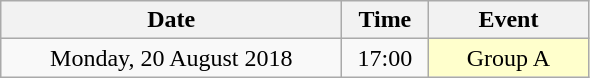<table class="wikitable" style="text-align:center;">
<tr>
<th width=220>Date</th>
<th width=50>Time</th>
<th width=100>Event</th>
</tr>
<tr>
<td>Monday, 20 August 2018</td>
<td>17:00</td>
<td bgcolor="ffffcc">Group A</td>
</tr>
</table>
